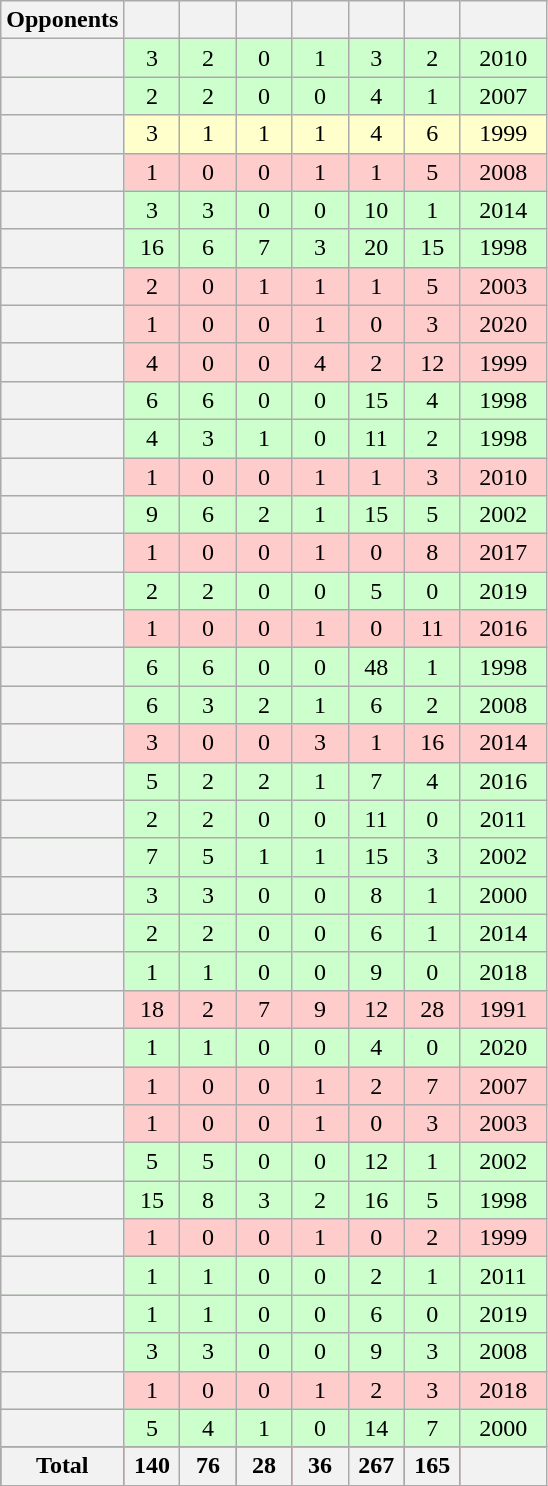<table class="wikitable plainrowheaders sortable" style="text-align:center">
<tr>
<th scope="col">Opponents</th>
<th scope="col" width="30"></th>
<th scope="col" width="30"></th>
<th scope="col" width="30"></th>
<th scope="col" width="30"></th>
<th scope="col" width="30"></th>
<th scope="col" width="30"></th>
<th scope="col" width="50"></th>
</tr>
<tr bgcolor="#CCFFCC">
<th scope="row" align="left"></th>
<td>3</td>
<td>2</td>
<td>0</td>
<td>1</td>
<td>3</td>
<td>2</td>
<td>2010</td>
</tr>
<tr bgcolor="#CCFFCC">
<th scope="row" align="left"></th>
<td>2</td>
<td>2</td>
<td>0</td>
<td>0</td>
<td>4</td>
<td>1</td>
<td>2007</td>
</tr>
<tr bgcolor="#FFFFCC">
<th scope="row" align="left"></th>
<td>3</td>
<td>1</td>
<td>1</td>
<td>1</td>
<td>4</td>
<td>6</td>
<td>1999</td>
</tr>
<tr bgcolor="#FFCCCC">
<th scope="row" align="left"></th>
<td>1</td>
<td>0</td>
<td>0</td>
<td>1</td>
<td>1</td>
<td>5</td>
<td>2008</td>
</tr>
<tr bgcolor="#CCFFCC">
<th scope="row" align="left"></th>
<td>3</td>
<td>3</td>
<td>0</td>
<td>0</td>
<td>10</td>
<td>1</td>
<td>2014</td>
</tr>
<tr bgcolor="#CCFFCC">
<th scope="row" align="left"></th>
<td>16</td>
<td>6</td>
<td>7</td>
<td>3</td>
<td>20</td>
<td>15</td>
<td>1998</td>
</tr>
<tr bgcolor="#FFCCCC">
<th scope="row" align="left"></th>
<td>2</td>
<td>0</td>
<td>1</td>
<td>1</td>
<td>1</td>
<td>5</td>
<td>2003</td>
</tr>
<tr bgcolor="#FFCCCC">
<th scope="row" align="left"></th>
<td>1</td>
<td>0</td>
<td>0</td>
<td>1</td>
<td>0</td>
<td>3</td>
<td>2020</td>
</tr>
<tr bgcolor="#FFCCCC">
<th scope="row" align="left"></th>
<td>4</td>
<td>0</td>
<td>0</td>
<td>4</td>
<td>2</td>
<td>12</td>
<td>1999</td>
</tr>
<tr bgcolor="#CCFFCC">
<th scope="row" align="left"></th>
<td>6</td>
<td>6</td>
<td>0</td>
<td>0</td>
<td>15</td>
<td>4</td>
<td>1998</td>
</tr>
<tr bgcolor="#CCFFCC">
<th scope="row" align="left"></th>
<td>4</td>
<td>3</td>
<td>1</td>
<td>0</td>
<td>11</td>
<td>2</td>
<td>1998</td>
</tr>
<tr bgcolor="#FFCCCC">
<th scope="row" align="left"></th>
<td>1</td>
<td>0</td>
<td>0</td>
<td>1</td>
<td>1</td>
<td>3</td>
<td>2010</td>
</tr>
<tr bgcolor="#CCFFCC">
<th scope="row" align="left"></th>
<td>9</td>
<td>6</td>
<td>2</td>
<td>1</td>
<td>15</td>
<td>5</td>
<td>2002</td>
</tr>
<tr bgcolor="#FFCCCC">
<th scope="row" align="left"></th>
<td>1</td>
<td>0</td>
<td>0</td>
<td>1</td>
<td>0</td>
<td>8</td>
<td>2017</td>
</tr>
<tr bgcolor="#CCFFCC">
<th scope="row" align="left"></th>
<td>2</td>
<td>2</td>
<td>0</td>
<td>0</td>
<td>5</td>
<td>0</td>
<td>2019</td>
</tr>
<tr bgcolor="#FFCCCC">
<th scope="row" align="left"></th>
<td>1</td>
<td>0</td>
<td>0</td>
<td>1</td>
<td>0</td>
<td>11</td>
<td>2016</td>
</tr>
<tr bgcolor="#CCFFCC">
<th scope="row" align="left"></th>
<td>6</td>
<td>6</td>
<td>0</td>
<td>0</td>
<td>48</td>
<td>1</td>
<td>1998</td>
</tr>
<tr bgcolor="#CCFFCC">
<th scope="row" align="left"></th>
<td>6</td>
<td>3</td>
<td>2</td>
<td>1</td>
<td>6</td>
<td>2</td>
<td>2008</td>
</tr>
<tr bgcolor="#FFCCCC">
<th scope="row" align="left"></th>
<td>3</td>
<td>0</td>
<td>0</td>
<td>3</td>
<td>1</td>
<td>16</td>
<td>2014</td>
</tr>
<tr bgcolor="#CCFFCC">
<th scope="row" align="left"></th>
<td>5</td>
<td>2</td>
<td>2</td>
<td>1</td>
<td>7</td>
<td>4</td>
<td>2016</td>
</tr>
<tr bgcolor="#CCFFCC">
<th scope="row" align="left"></th>
<td>2</td>
<td>2</td>
<td>0</td>
<td>0</td>
<td>11</td>
<td>0</td>
<td>2011</td>
</tr>
<tr bgcolor="#CCFFCC">
<th scope="row" align="left"></th>
<td>7</td>
<td>5</td>
<td>1</td>
<td>1</td>
<td>15</td>
<td>3</td>
<td>2002</td>
</tr>
<tr bgcolor="#CCFFCC">
<th scope="row" align="left"></th>
<td>3</td>
<td>3</td>
<td>0</td>
<td>0</td>
<td>8</td>
<td>1</td>
<td>2000</td>
</tr>
<tr bgcolor="#CCFFCC">
<th scope="row" align="left"></th>
<td>2</td>
<td>2</td>
<td>0</td>
<td>0</td>
<td>6</td>
<td>1</td>
<td>2014</td>
</tr>
<tr bgcolor="#CCFFCC">
<th scope="row" align="left"></th>
<td>1</td>
<td>1</td>
<td>0</td>
<td>0</td>
<td>9</td>
<td>0</td>
<td>2018</td>
</tr>
<tr bgcolor="#FFCCCC">
<th scope="row" align="left"></th>
<td>18</td>
<td>2</td>
<td>7</td>
<td>9</td>
<td>12</td>
<td>28</td>
<td>1991</td>
</tr>
<tr bgcolor="#CCFFCC">
<th scope="row" align="left"></th>
<td>1</td>
<td>1</td>
<td>0</td>
<td>0</td>
<td>4</td>
<td>0</td>
<td>2020</td>
</tr>
<tr bgcolor="#FFCCCC">
<th scope="row" align="left"></th>
<td>1</td>
<td>0</td>
<td>0</td>
<td>1</td>
<td>2</td>
<td>7</td>
<td>2007</td>
</tr>
<tr bgcolor="#FFCCCC">
<th scope="row" align="left"></th>
<td>1</td>
<td>0</td>
<td>0</td>
<td>1</td>
<td>0</td>
<td>3</td>
<td>2003</td>
</tr>
<tr bgcolor="#CCFFCC">
<th scope="row" align="left"></th>
<td>5</td>
<td>5</td>
<td>0</td>
<td>0</td>
<td>12</td>
<td>1</td>
<td>2002</td>
</tr>
<tr bgcolor="#CCFFCC">
<th scope="row" align="left"></th>
<td>15</td>
<td>8</td>
<td>3</td>
<td>2</td>
<td>16</td>
<td>5</td>
<td>1998</td>
</tr>
<tr bgcolor="#FFCCCC">
<th scope="row" align="left"></th>
<td>1</td>
<td>0</td>
<td>0</td>
<td>1</td>
<td>0</td>
<td>2</td>
<td>1999</td>
</tr>
<tr bgcolor="#CCFFCC">
<th scope="row" align="left"></th>
<td>1</td>
<td>1</td>
<td>0</td>
<td>0</td>
<td>2</td>
<td>1</td>
<td>2011</td>
</tr>
<tr bgcolor="#CCFFCC">
<th scope="row" align="left"></th>
<td>1</td>
<td>1</td>
<td>0</td>
<td>0</td>
<td>6</td>
<td>0</td>
<td>2019</td>
</tr>
<tr bgcolor="#CCFFCC">
<th scope="row" align="left"></th>
<td>3</td>
<td>3</td>
<td>0</td>
<td>0</td>
<td>9</td>
<td>3</td>
<td>2008</td>
</tr>
<tr bgcolor="#FFCCCC">
<th scope="row" align="left"></th>
<td>1</td>
<td>0</td>
<td>0</td>
<td>1</td>
<td>2</td>
<td>3</td>
<td>2018</td>
</tr>
<tr bgcolor="#CCFFCC">
<th scope="row" align="left"></th>
<td>5</td>
<td>4</td>
<td>1</td>
<td>0</td>
<td>14</td>
<td>7</td>
<td>2000</td>
</tr>
<tr class="sortbottom" bgcolor="#C1121C">
<th scope="row"><strong>Total</strong></th>
<th>140</th>
<th>76</th>
<th>28</th>
<th>36</th>
<th>267</th>
<th>165</th>
<th></th>
</tr>
</table>
